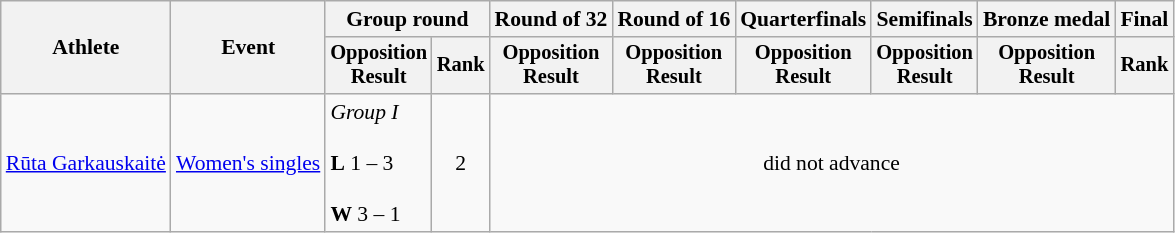<table class="wikitable" style="font-size:90%;">
<tr>
<th rowspan="2">Athlete</th>
<th rowspan="2">Event</th>
<th colspan="2">Group round</th>
<th>Round of 32</th>
<th>Round of 16</th>
<th>Quarterfinals</th>
<th>Semifinals</th>
<th>Bronze medal</th>
<th colspan=2>Final</th>
</tr>
<tr style="font-size:95%">
<th>Opposition<br>Result</th>
<th>Rank</th>
<th>Opposition<br>Result</th>
<th>Opposition<br>Result</th>
<th>Opposition<br>Result</th>
<th>Opposition<br>Result</th>
<th>Opposition<br>Result</th>
<th>Rank</th>
</tr>
<tr align=center>
<td align=left><a href='#'>Rūta Garkauskaitė</a></td>
<td align=left><a href='#'>Women's singles</a></td>
<td align=left><em>Group I</em><br><br><strong>L</strong> 1 – 3<br><br><strong>W</strong> 3 – 1</td>
<td>2</td>
<td colspan=8>did not advance</td>
</tr>
</table>
